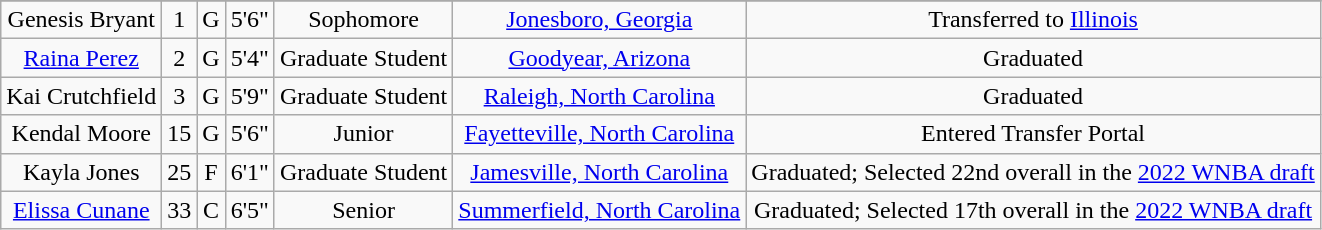<table class="wikitable sortable" border="1" style="text-align: center;">
<tr align=center>
</tr>
<tr>
<td>Genesis Bryant</td>
<td>1</td>
<td>G</td>
<td>5'6"</td>
<td>Sophomore</td>
<td><a href='#'>Jonesboro, Georgia</a></td>
<td>Transferred to <a href='#'>Illinois</a></td>
</tr>
<tr>
<td><a href='#'>Raina Perez</a></td>
<td>2</td>
<td>G</td>
<td>5'4"</td>
<td>Graduate Student</td>
<td><a href='#'>Goodyear, Arizona</a></td>
<td>Graduated</td>
</tr>
<tr>
<td>Kai Crutchfield</td>
<td>3</td>
<td>G</td>
<td>5'9"</td>
<td>Graduate Student</td>
<td><a href='#'>Raleigh, North Carolina</a></td>
<td>Graduated</td>
</tr>
<tr>
<td>Kendal Moore</td>
<td>15</td>
<td>G</td>
<td>5'6"</td>
<td>Junior</td>
<td><a href='#'>Fayetteville, North Carolina</a></td>
<td>Entered Transfer Portal</td>
</tr>
<tr>
<td>Kayla Jones</td>
<td>25</td>
<td>F</td>
<td>6'1"</td>
<td>Graduate Student</td>
<td><a href='#'>Jamesville, North Carolina</a></td>
<td>Graduated; Selected 22nd overall in the <a href='#'>2022 WNBA draft</a></td>
</tr>
<tr>
<td><a href='#'>Elissa Cunane</a></td>
<td>33</td>
<td>C</td>
<td>6'5"</td>
<td>Senior</td>
<td><a href='#'>Summerfield, North Carolina</a></td>
<td>Graduated; Selected 17th overall in the <a href='#'>2022 WNBA draft</a></td>
</tr>
</table>
